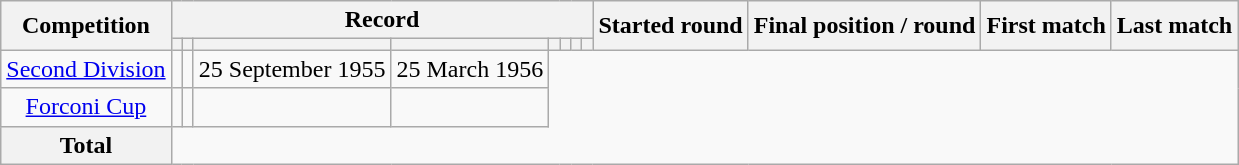<table class="wikitable" style="text-align: center">
<tr>
<th rowspan=2>Competition</th>
<th colspan=8>Record</th>
<th rowspan=2>Started round</th>
<th rowspan=2>Final position / round</th>
<th rowspan=2>First match</th>
<th rowspan=2>Last match</th>
</tr>
<tr>
<th></th>
<th></th>
<th></th>
<th></th>
<th></th>
<th></th>
<th></th>
<th></th>
</tr>
<tr>
<td><a href='#'>Second Division</a><br></td>
<td></td>
<td></td>
<td>25 September 1955</td>
<td>25 March 1956</td>
</tr>
<tr>
<td><a href='#'>Forconi Cup</a><br></td>
<td></td>
<td></td>
<td></td>
<td></td>
</tr>
<tr>
<th>Total<br></th>
</tr>
</table>
